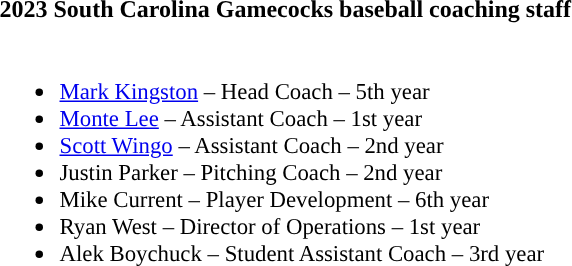<table class="toccolours" style="text-align: left;">
<tr>
<td colspan="9"><strong>2023 South Carolina Gamecocks baseball coaching staff</strong></td>
</tr>
<tr>
<td style="font-size: 95%; vertical-align:top"><br><ul><li><a href='#'>Mark Kingston</a> – Head Coach – 5th year</li><li><a href='#'>Monte Lee</a> – Assistant Coach – 1st year</li><li><a href='#'>Scott Wingo</a> – Assistant Coach – 2nd year</li><li>Justin Parker – Pitching Coach – 2nd year</li><li>Mike Current – Player Development – 6th year</li><li>Ryan West – Director of Operations – 1st year</li><li>Alek Boychuck – Student Assistant Coach – 3rd year</li></ul></td>
</tr>
</table>
